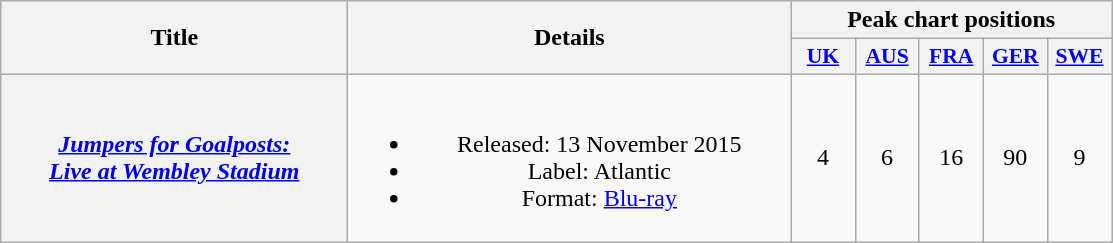<table class="wikitable plainrowheaders" style="text-align:center;">
<tr>
<th scope="col" rowspan="2" style="width:14em;">Title</th>
<th scope="col" rowspan="2" style="width:18em;">Details</th>
<th scope="col" colspan="7">Peak chart positions</th>
</tr>
<tr>
<th scope="col" style="width:2.5em;font-size:90%;"><a href='#'>UK</a><br></th>
<th scope="col" style="width:2.5em;font-size:90%;"><a href='#'>AUS</a><br></th>
<th scope="col" style="width:2.5em;font-size:90%;"><a href='#'>FRA</a><br></th>
<th scope="col" style="width:2.5em;font-size:90%;"><a href='#'>GER</a><br></th>
<th scope="col" style="width:2.5em;font-size:90%;"><a href='#'>SWE</a><br></th>
</tr>
<tr>
<th scope="row"><em><a href='#'>Jumpers for Goalposts:<br>Live at Wembley Stadium</a></em></th>
<td><br><ul><li>Released: 13 November 2015</li><li>Label: Atlantic</li><li>Format: <a href='#'>Blu-ray</a></li></ul></td>
<td>4</td>
<td>6</td>
<td>16</td>
<td>90</td>
<td>9</td>
</tr>
</table>
